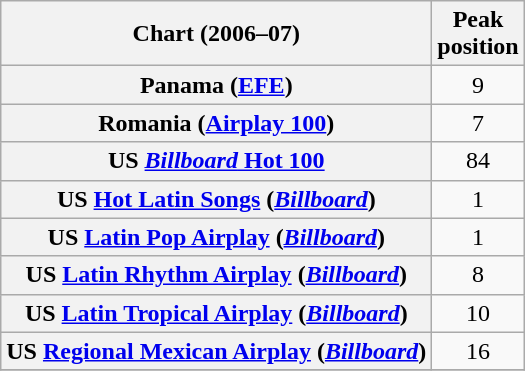<table class="wikitable sortable plainrowheaders" style="text-align:center">
<tr>
<th style="text-align:center;">Chart (2006–07)</th>
<th style="text-align:center;">Peak<br>position</th>
</tr>
<tr>
<th scope="row">Panama (<a href='#'>EFE</a>)</th>
<td style="text-align:center;">9</td>
</tr>
<tr>
<th scope="row">Romania (<a href='#'>Airplay 100</a>)</th>
<td style="text-align:center;">7</td>
</tr>
<tr>
<th scope="row">US <a href='#'><em>Billboard</em> Hot 100</a></th>
<td style="text-align:center;">84</td>
</tr>
<tr>
<th scope="row">US <a href='#'>Hot Latin Songs</a> (<em><a href='#'>Billboard</a></em>)</th>
<td style="text-align:center;">1</td>
</tr>
<tr>
<th scope="row">US <a href='#'>Latin Pop Airplay</a> (<em><a href='#'>Billboard</a></em>)</th>
<td style="text-align:center;">1</td>
</tr>
<tr>
<th scope="row">US <a href='#'>Latin Rhythm Airplay</a> (<em><a href='#'>Billboard</a></em>)</th>
<td style="text-align:center;">8</td>
</tr>
<tr>
<th scope="row">US <a href='#'>Latin Tropical Airplay</a> (<em><a href='#'>Billboard</a></em>)</th>
<td style="text-align:center;">10</td>
</tr>
<tr>
<th scope="row">US <a href='#'>Regional Mexican Airplay</a> (<em><a href='#'>Billboard</a></em>)</th>
<td style="text-align:center;">16</td>
</tr>
<tr>
</tr>
</table>
